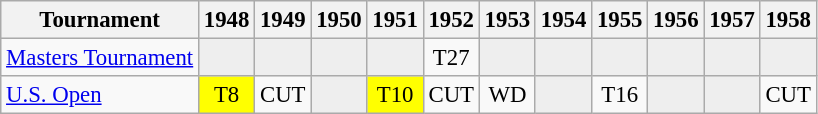<table class="wikitable" style="font-size:95%;text-align:center;">
<tr>
<th>Tournament</th>
<th>1948</th>
<th>1949</th>
<th>1950</th>
<th>1951</th>
<th>1952</th>
<th>1953</th>
<th>1954</th>
<th>1955</th>
<th>1956</th>
<th>1957</th>
<th>1958</th>
</tr>
<tr>
<td align=left><a href='#'>Masters Tournament</a></td>
<td style="background:#eeeeee;"></td>
<td style="background:#eeeeee;"></td>
<td style="background:#eeeeee;"></td>
<td style="background:#eeeeee;"></td>
<td>T27</td>
<td style="background:#eeeeee;"></td>
<td style="background:#eeeeee;"></td>
<td style="background:#eeeeee;"></td>
<td style="background:#eeeeee;"></td>
<td style="background:#eeeeee;"></td>
<td style="background:#eeeeee;"></td>
</tr>
<tr>
<td align=left><a href='#'>U.S. Open</a></td>
<td style="background:yellow;">T8</td>
<td>CUT</td>
<td style="background:#eeeeee;"></td>
<td style="background:yellow;">T10</td>
<td>CUT</td>
<td>WD</td>
<td style="background:#eeeeee;"></td>
<td>T16</td>
<td style="background:#eeeeee;"></td>
<td style="background:#eeeeee;"></td>
<td>CUT</td>
</tr>
</table>
